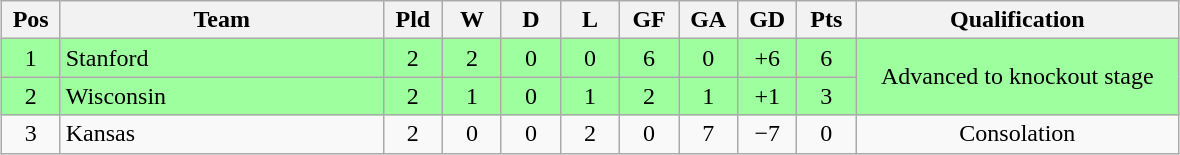<table class="wikitable" style="text-align:center; margin: 1em auto">
<tr>
<th style="width:2em">Pos</th>
<th style="width:13em">Team</th>
<th style="width:2em">Pld</th>
<th style="width:2em">W</th>
<th style="width:2em">D</th>
<th style="width:2em">L</th>
<th style="width:2em">GF</th>
<th style="width:2em">GA</th>
<th style="width:2em">GD</th>
<th style="width:2em">Pts</th>
<th style="width:13em">Qualification</th>
</tr>
<tr bgcolor="#9eff9e">
<td>1</td>
<td style="text-align:left">Stanford</td>
<td>2</td>
<td>2</td>
<td>0</td>
<td>0</td>
<td>6</td>
<td>0</td>
<td>+6</td>
<td>6</td>
<td rowspan="2">Advanced to knockout stage</td>
</tr>
<tr bgcolor="#9eff9e">
<td>2</td>
<td style="text-align:left">Wisconsin</td>
<td>2</td>
<td>1</td>
<td>0</td>
<td>1</td>
<td>2</td>
<td>1</td>
<td>+1</td>
<td>3</td>
</tr>
<tr>
<td>3</td>
<td style="text-align:left">Kansas</td>
<td>2</td>
<td>0</td>
<td>0</td>
<td>2</td>
<td>0</td>
<td>7</td>
<td>−7</td>
<td>0</td>
<td>Consolation</td>
</tr>
</table>
